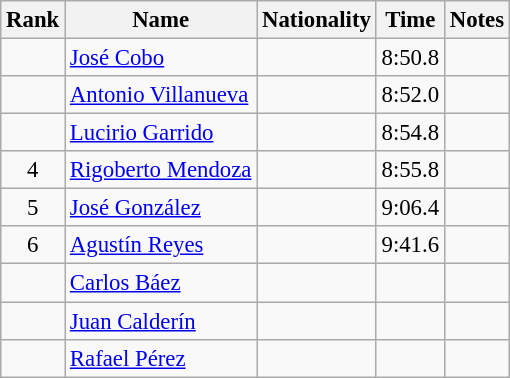<table class="wikitable sortable" style="text-align:center;font-size:95%">
<tr>
<th>Rank</th>
<th>Name</th>
<th>Nationality</th>
<th>Time</th>
<th>Notes</th>
</tr>
<tr>
<td></td>
<td align=left><a href='#'>José Cobo</a></td>
<td align=left></td>
<td>8:50.8</td>
<td></td>
</tr>
<tr>
<td></td>
<td align=left><a href='#'>Antonio Villanueva</a></td>
<td align=left></td>
<td>8:52.0</td>
<td></td>
</tr>
<tr>
<td></td>
<td align=left><a href='#'>Lucirio Garrido</a></td>
<td align=left></td>
<td>8:54.8</td>
<td></td>
</tr>
<tr>
<td>4</td>
<td align=left><a href='#'>Rigoberto Mendoza</a></td>
<td align=left></td>
<td>8:55.8</td>
<td></td>
</tr>
<tr>
<td>5</td>
<td align=left><a href='#'>José González</a></td>
<td align=left></td>
<td>9:06.4</td>
<td></td>
</tr>
<tr>
<td>6</td>
<td align=left><a href='#'>Agustín Reyes</a></td>
<td align=left></td>
<td>9:41.6</td>
<td></td>
</tr>
<tr>
<td></td>
<td align=left><a href='#'>Carlos Báez</a></td>
<td align=left></td>
<td></td>
<td></td>
</tr>
<tr>
<td></td>
<td align=left><a href='#'>Juan Calderín</a></td>
<td align=left></td>
<td></td>
<td></td>
</tr>
<tr>
<td></td>
<td align=left><a href='#'>Rafael Pérez</a></td>
<td align=left></td>
<td></td>
<td></td>
</tr>
</table>
